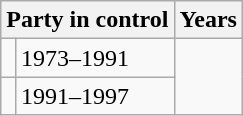<table class="wikitable">
<tr>
<th colspan="2">Party in control</th>
<th>Years</th>
</tr>
<tr>
<td></td>
<td>1973–1991</td>
</tr>
<tr>
<td></td>
<td>1991–1997</td>
</tr>
</table>
